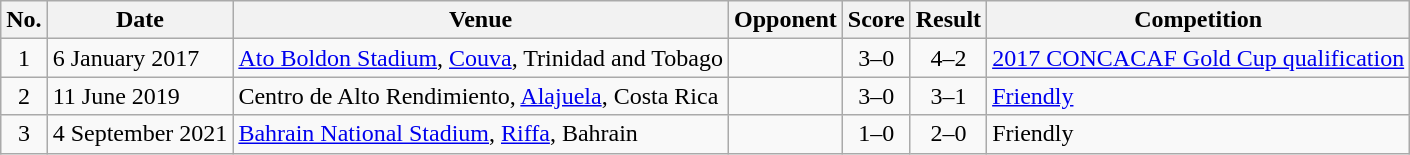<table class="wikitable sortable">
<tr>
<th scope="col">No.</th>
<th scope="col">Date</th>
<th scope="col">Venue</th>
<th scope="col">Opponent</th>
<th scope="col">Score</th>
<th scope="col">Result</th>
<th scope="col">Competition</th>
</tr>
<tr>
<td align="center">1</td>
<td>6 January 2017</td>
<td><a href='#'>Ato Boldon Stadium</a>, <a href='#'>Couva</a>, Trinidad and Tobago</td>
<td></td>
<td align="center">3–0</td>
<td align="center">4–2</td>
<td><a href='#'>2017 CONCACAF Gold Cup qualification</a></td>
</tr>
<tr>
<td align="center">2</td>
<td>11 June 2019</td>
<td>Centro de Alto Rendimiento, <a href='#'>Alajuela</a>, Costa Rica</td>
<td></td>
<td align="center">3–0</td>
<td align="center">3–1</td>
<td><a href='#'>Friendly</a></td>
</tr>
<tr>
<td align="center">3</td>
<td>4 September 2021</td>
<td><a href='#'>Bahrain National Stadium</a>, <a href='#'>Riffa</a>, Bahrain</td>
<td></td>
<td align="center">1–0</td>
<td align="center">2–0</td>
<td>Friendly</td>
</tr>
</table>
